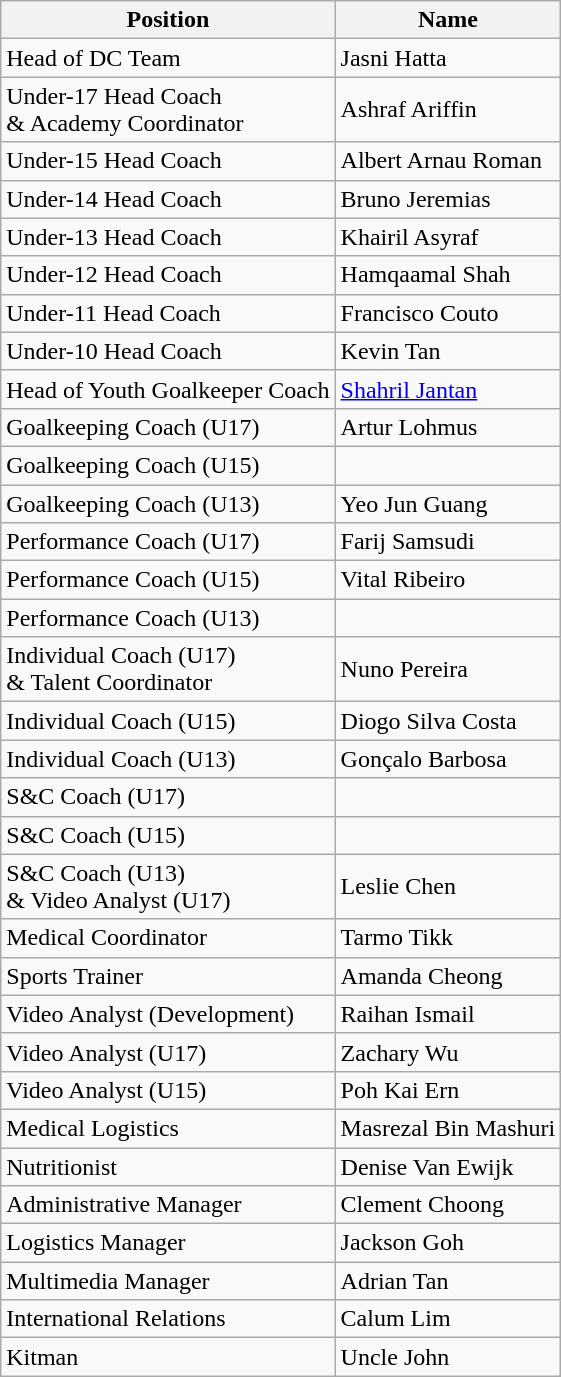<table class="wikitable">
<tr>
<th>Position</th>
<th>Name</th>
</tr>
<tr>
<td>Head of DC Team</td>
<td> Jasni Hatta</td>
</tr>
<tr>
<td>Under-17 Head Coach <br> & Academy Coordinator</td>
<td> Ashraf Ariffin</td>
</tr>
<tr>
<td>Under-15 Head Coach</td>
<td> Albert Arnau Roman</td>
</tr>
<tr>
<td>Under-14 Head Coach</td>
<td> Bruno Jeremias</td>
</tr>
<tr>
<td>Under-13 Head Coach</td>
<td> Khairil Asyraf</td>
</tr>
<tr>
<td>Under-12 Head Coach</td>
<td> Hamqaamal Shah</td>
</tr>
<tr>
<td>Under-11 Head Coach</td>
<td> Francisco Couto</td>
</tr>
<tr>
<td>Under-10 Head Coach</td>
<td> Kevin Tan</td>
</tr>
<tr>
<td>Head of Youth Goalkeeper Coach</td>
<td> <a href='#'>Shahril Jantan</a></td>
</tr>
<tr>
<td>Goalkeeping Coach (U17)</td>
<td> Artur Lohmus</td>
</tr>
<tr>
<td>Goalkeeping Coach (U15)</td>
<td></td>
</tr>
<tr>
<td>Goalkeeping Coach (U13)</td>
<td> Yeo Jun Guang</td>
</tr>
<tr>
<td>Performance Coach (U17)</td>
<td> Farij Samsudi</td>
</tr>
<tr>
<td>Performance Coach (U15)</td>
<td> Vital Ribeiro</td>
</tr>
<tr>
<td>Performance Coach (U13)</td>
<td></td>
</tr>
<tr>
<td>Individual Coach (U17) <br> & Talent Coordinator</td>
<td> Nuno Pereira</td>
</tr>
<tr>
<td>Individual Coach (U15)</td>
<td> Diogo Silva Costa</td>
</tr>
<tr>
<td>Individual Coach (U13)</td>
<td> Gonçalo Barbosa</td>
</tr>
<tr>
<td>S&C Coach (U17)</td>
<td></td>
</tr>
<tr>
<td>S&C Coach (U15)</td>
<td></td>
</tr>
<tr>
<td>S&C Coach (U13) <br> & Video Analyst (U17)</td>
<td> Leslie Chen</td>
</tr>
<tr>
<td>Medical Coordinator</td>
<td> Tarmo Tikk</td>
</tr>
<tr>
<td>Sports Trainer</td>
<td> Amanda Cheong</td>
</tr>
<tr>
<td>Video Analyst (Development)</td>
<td> Raihan Ismail</td>
</tr>
<tr>
<td>Video Analyst (U17)</td>
<td> Zachary Wu</td>
</tr>
<tr>
<td>Video Analyst (U15)</td>
<td> Poh Kai Ern</td>
</tr>
<tr>
<td>Medical Logistics</td>
<td> Masrezal Bin Mashuri</td>
</tr>
<tr>
<td>Nutritionist</td>
<td> Denise Van Ewijk</td>
</tr>
<tr>
<td>Administrative Manager</td>
<td> Clement Choong</td>
</tr>
<tr>
<td>Logistics Manager</td>
<td> Jackson Goh</td>
</tr>
<tr>
<td>Multimedia Manager</td>
<td> Adrian Tan</td>
</tr>
<tr>
<td>International Relations</td>
<td> Calum Lim</td>
</tr>
<tr>
<td>Kitman</td>
<td> Uncle John</td>
</tr>
</table>
